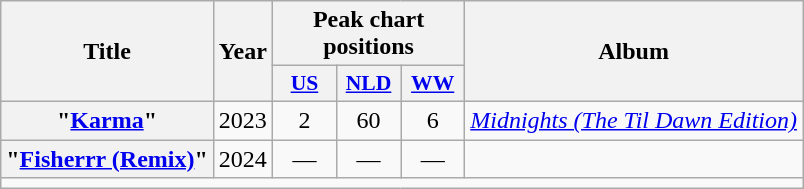<table class="wikitable plainrowheaders" style="text-align:center;">
<tr>
<th rowspan="2">Title</th>
<th rowspan="2">Year</th>
<th colspan="3" scope="col">Peak chart positions</th>
<th rowspan="2">Album</th>
</tr>
<tr>
<th scope="col" style="width:2.5em;font-size:90%;"><a href='#'>US</a><br></th>
<th scope="col" style="width:2.5em;font-size:90%;"><a href='#'>NLD</a><br></th>
<th scope="col" style="width:2.5em;font-size:90%;"><a href='#'>WW</a><br></th>
</tr>
<tr>
<th scope="row">"<a href='#'>Karma</a>"<br></th>
<td>2023</td>
<td>2</td>
<td>60</td>
<td>6</td>
<td><em><a href='#'>Midnights (The Til Dawn Edition)</a></em></td>
</tr>
<tr>
<th scope="row">"<a href='#'>Fisherrr (Remix)</a>"<br></th>
<td>2024</td>
<td>—</td>
<td>—</td>
<td>—</td>
<td></td>
</tr>
<tr>
<td colspan="16"></td>
</tr>
</table>
